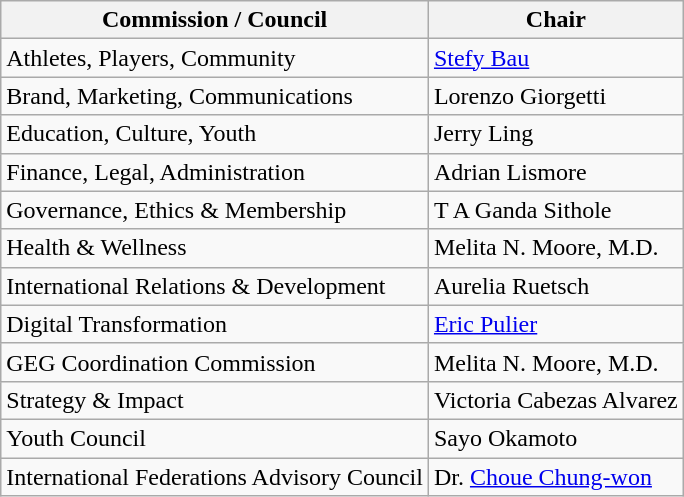<table class="wikitable">
<tr>
<th>Commission / Council</th>
<th>Chair</th>
</tr>
<tr>
<td>Athletes, Players, Community</td>
<td><a href='#'>Stefy Bau</a></td>
</tr>
<tr>
<td>Brand, Marketing, Communications</td>
<td>Lorenzo Giorgetti</td>
</tr>
<tr>
<td>Education, Culture, Youth</td>
<td>Jerry Ling</td>
</tr>
<tr>
<td>Finance, Legal, Administration</td>
<td>Adrian Lismore</td>
</tr>
<tr>
<td>Governance, Ethics & Membership</td>
<td>T A Ganda Sithole</td>
</tr>
<tr>
<td>Health & Wellness</td>
<td>Melita N. Moore, M.D.</td>
</tr>
<tr>
<td>International Relations & Development</td>
<td>Aurelia Ruetsch</td>
</tr>
<tr>
<td>Digital Transformation</td>
<td><a href='#'>Eric Pulier</a></td>
</tr>
<tr>
<td>GEG Coordination Commission</td>
<td>Melita N. Moore, M.D.</td>
</tr>
<tr>
<td>Strategy & Impact</td>
<td>Victoria Cabezas Alvarez</td>
</tr>
<tr>
<td>Youth Council</td>
<td>Sayo Okamoto</td>
</tr>
<tr>
<td>International Federations Advisory Council</td>
<td>Dr. <a href='#'>Choue Chung-won</a></td>
</tr>
</table>
